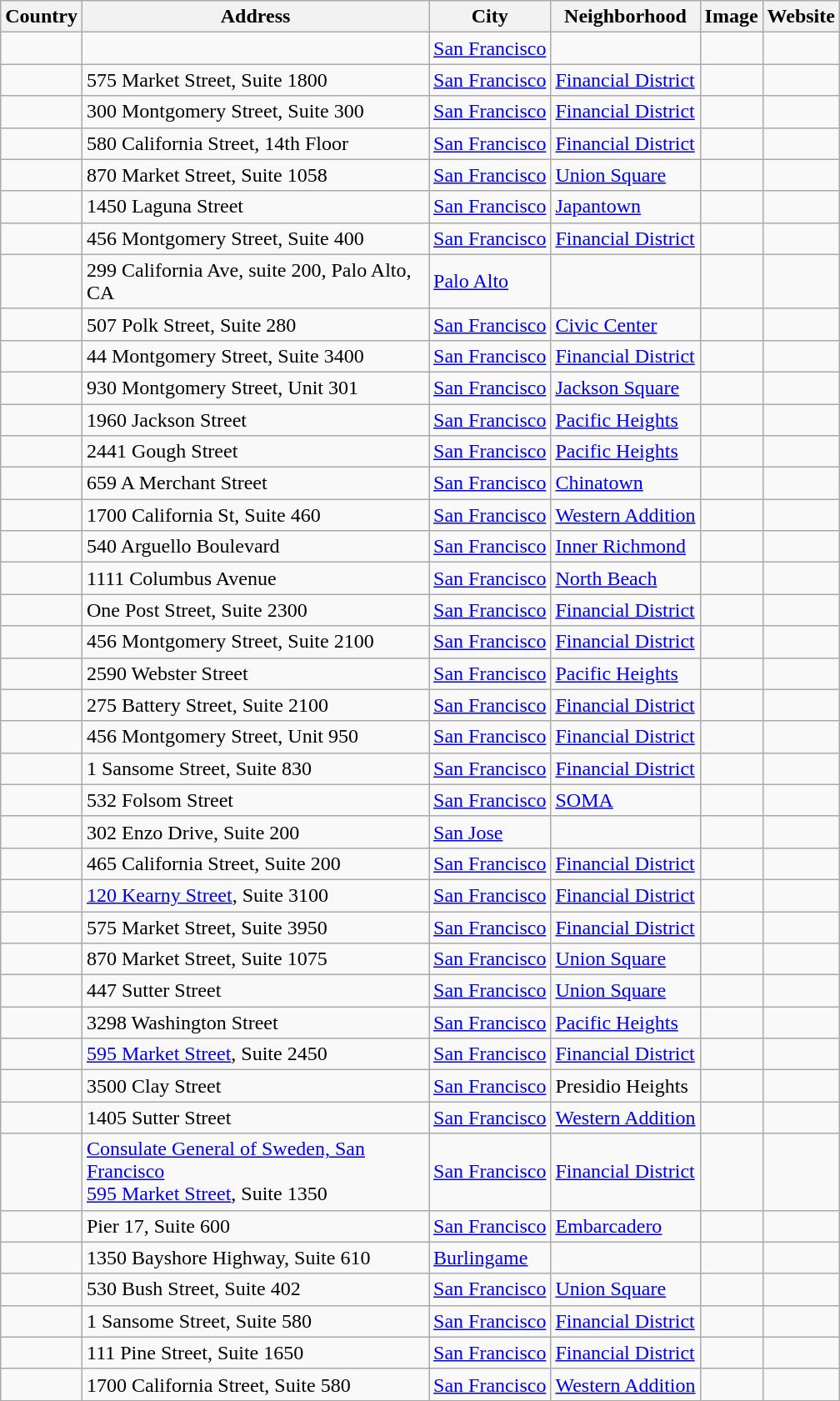<table class="wikitable sortable">
<tr>
<th>Country</th>
<th width=270px>Address</th>
<th>City</th>
<th>Neighborhood</th>
<th>Image</th>
<th>Website</th>
</tr>
<tr>
<td></td>
<td></td>
<td><a href='#'>San Francisco</a></td>
<td></td>
<td></td>
<td></td>
</tr>
<tr>
<td></td>
<td>575 Market Street, Suite 1800</td>
<td><a href='#'>San Francisco</a></td>
<td><a href='#'>Financial District</a></td>
<td></td>
<td></td>
</tr>
<tr>
<td></td>
<td>300 Montgomery Street, Suite 300</td>
<td><a href='#'>San Francisco</a></td>
<td><a href='#'>Financial District</a></td>
<td></td>
<td></td>
</tr>
<tr>
<td></td>
<td>580 California Street, 14th Floor</td>
<td><a href='#'>San Francisco</a></td>
<td><a href='#'>Financial District</a></td>
<td></td>
<td></td>
</tr>
<tr>
<td></td>
<td>870 Market Street, Suite 1058</td>
<td><a href='#'>San Francisco</a></td>
<td><a href='#'>Union Square</a></td>
<td></td>
<td></td>
</tr>
<tr>
<td></td>
<td>1450 Laguna Street</td>
<td><a href='#'>San Francisco</a></td>
<td><a href='#'>Japantown</a></td>
<td></td>
<td></td>
</tr>
<tr>
<td></td>
<td>456 Montgomery Street, Suite 400</td>
<td><a href='#'>San Francisco</a></td>
<td><a href='#'>Financial District</a></td>
<td></td>
<td></td>
</tr>
<tr>
<td></td>
<td>299 California Ave, suite 200, Palo Alto, CA</td>
<td><a href='#'>Palo Alto</a></td>
<td></td>
<td></td>
<td></td>
</tr>
<tr>
<td></td>
<td>507 Polk Street, Suite 280</td>
<td><a href='#'>San Francisco</a></td>
<td><a href='#'>Civic Center</a></td>
<td></td>
<td></td>
</tr>
<tr>
<td></td>
<td>44 Montgomery Street, Suite 3400</td>
<td><a href='#'>San Francisco</a></td>
<td><a href='#'>Financial District</a></td>
<td></td>
<td></td>
</tr>
<tr>
<td></td>
<td>930 Montgomery Street, Unit 301</td>
<td><a href='#'>San Francisco</a></td>
<td><a href='#'>Jackson Square</a></td>
<td></td>
<td></td>
</tr>
<tr>
<td></td>
<td>1960 Jackson Street</td>
<td><a href='#'>San Francisco</a></td>
<td><a href='#'>Pacific Heights</a></td>
<td></td>
<td></td>
</tr>
<tr>
<td></td>
<td>2441 Gough Street</td>
<td><a href='#'>San Francisco</a></td>
<td><a href='#'>Pacific Heights</a></td>
<td></td>
<td></td>
</tr>
<tr>
<td></td>
<td>659 A Merchant Street</td>
<td><a href='#'>San Francisco</a></td>
<td><a href='#'>Chinatown</a></td>
<td></td>
<td></td>
</tr>
<tr>
<td></td>
<td>1700 California St, Suite 460</td>
<td><a href='#'>San Francisco</a></td>
<td><a href='#'>Western Addition</a></td>
<td></td>
<td></td>
</tr>
<tr>
<td></td>
<td>540 Arguello Boulevard</td>
<td><a href='#'>San Francisco</a></td>
<td><a href='#'>Inner Richmond</a></td>
<td></td>
<td></td>
</tr>
<tr>
<td></td>
<td>1111 Columbus Avenue</td>
<td><a href='#'>San Francisco</a></td>
<td><a href='#'>North Beach</a></td>
<td></td>
<td></td>
</tr>
<tr>
<td></td>
<td>One Post Street, Suite 2300</td>
<td><a href='#'>San Francisco</a></td>
<td><a href='#'>Financial District</a></td>
<td></td>
<td></td>
</tr>
<tr>
<td></td>
<td>456 Montgomery Street, Suite 2100</td>
<td><a href='#'>San Francisco</a></td>
<td><a href='#'>Financial District</a></td>
<td></td>
<td></td>
</tr>
<tr>
<td></td>
<td>2590 Webster Street</td>
<td><a href='#'>San Francisco</a></td>
<td><a href='#'>Pacific Heights</a></td>
<td></td>
<td></td>
</tr>
<tr>
<td></td>
<td>275 Battery Street, Suite 2100</td>
<td><a href='#'>San Francisco</a></td>
<td><a href='#'>Financial District</a></td>
<td></td>
<td></td>
</tr>
<tr>
<td></td>
<td>456 Montgomery Street, Unit 950</td>
<td><a href='#'>San Francisco</a></td>
<td><a href='#'>Financial District</a></td>
<td></td>
<td></td>
</tr>
<tr>
<td></td>
<td>1 Sansome Street, Suite 830</td>
<td><a href='#'>San Francisco</a></td>
<td><a href='#'>Financial District</a></td>
<td></td>
<td></td>
</tr>
<tr>
<td></td>
<td>532 Folsom Street</td>
<td><a href='#'>San Francisco</a></td>
<td><a href='#'>SOMA</a></td>
<td></td>
<td></td>
</tr>
<tr>
<td></td>
<td>302 Enzo Drive, Suite 200</td>
<td><a href='#'>San Jose</a></td>
<td></td>
<td></td>
<td></td>
</tr>
<tr>
<td></td>
<td>465 California Street, Suite 200</td>
<td><a href='#'>San Francisco</a></td>
<td><a href='#'>Financial District</a></td>
<td></td>
<td></td>
</tr>
<tr>
<td></td>
<td><a href='#'>120 Kearny Street</a>, Suite 3100</td>
<td><a href='#'>San Francisco</a></td>
<td><a href='#'>Financial District</a></td>
<td></td>
<td></td>
</tr>
<tr>
<td></td>
<td>575 Market Street, Suite 3950</td>
<td><a href='#'>San Francisco</a></td>
<td><a href='#'>Financial District</a></td>
<td></td>
<td></td>
</tr>
<tr>
<td></td>
<td>870 Market Street, Suite 1075</td>
<td><a href='#'>San Francisco</a></td>
<td><a href='#'>Union Square</a></td>
<td></td>
<td></td>
</tr>
<tr>
<td></td>
<td>447 Sutter Street</td>
<td><a href='#'>San Francisco</a></td>
<td><a href='#'>Union Square</a></td>
<td></td>
<td></td>
</tr>
<tr>
<td></td>
<td>3298 Washington Street</td>
<td><a href='#'>San Francisco</a></td>
<td><a href='#'>Pacific Heights</a></td>
<td></td>
<td></td>
</tr>
<tr>
<td></td>
<td><a href='#'>595 Market Street</a>, Suite 2450</td>
<td><a href='#'>San Francisco</a></td>
<td><a href='#'>Financial District</a></td>
<td></td>
<td></td>
</tr>
<tr>
<td></td>
<td>3500 Clay Street</td>
<td><a href='#'>San Francisco</a></td>
<td>Presidio Heights</td>
<td></td>
<td></td>
</tr>
<tr>
<td></td>
<td>1405 Sutter Street</td>
<td><a href='#'>San Francisco</a></td>
<td><a href='#'>Western Addition</a></td>
<td></td>
<td></td>
</tr>
<tr>
<td></td>
<td><a href='#'>Consulate General of Sweden, San Francisco</a><br><a href='#'>595 Market Street</a>, Suite 1350</td>
<td><a href='#'>San Francisco</a></td>
<td><a href='#'>Financial District</a></td>
<td></td>
<td></td>
</tr>
<tr>
<td></td>
<td>Pier 17, Suite 600</td>
<td><a href='#'>San Francisco</a></td>
<td><a href='#'>Embarcadero</a></td>
<td></td>
<td></td>
</tr>
<tr>
<td></td>
<td>1350 Bayshore Highway, Suite 610</td>
<td><a href='#'>Burlingame</a></td>
<td></td>
<td></td>
<td></td>
</tr>
<tr>
<td></td>
<td>530 Bush Street, Suite 402</td>
<td><a href='#'>San Francisco</a></td>
<td><a href='#'>Union Square</a></td>
<td></td>
<td></td>
</tr>
<tr>
<td></td>
<td>1 Sansome Street, Suite 580</td>
<td><a href='#'>San Francisco</a></td>
<td><a href='#'>Financial District</a></td>
<td></td>
<td></td>
</tr>
<tr>
<td></td>
<td>111 Pine Street, Suite 1650</td>
<td><a href='#'>San Francisco</a></td>
<td><a href='#'>Financial District</a></td>
<td></td>
<td></td>
</tr>
<tr>
<td></td>
<td>1700 California Street, Suite 580</td>
<td><a href='#'>San Francisco</a></td>
<td><a href='#'>Western Addition</a></td>
<td></td>
<td></td>
</tr>
</table>
